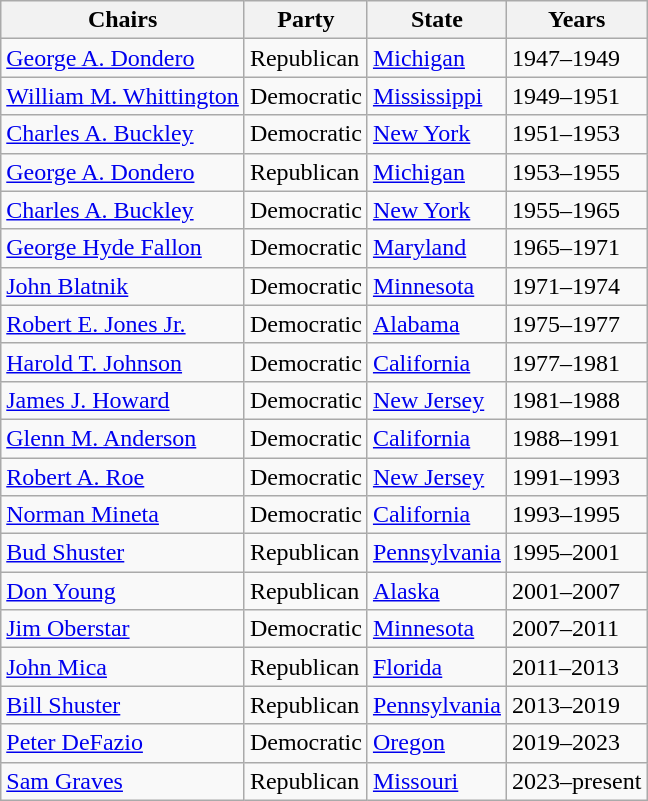<table class=wikitable>
<tr>
<th>Chairs</th>
<th>Party</th>
<th>State</th>
<th>Years</th>
</tr>
<tr>
<td><a href='#'>George A. Dondero</a></td>
<td>Republican</td>
<td><a href='#'>Michigan</a></td>
<td>1947–1949</td>
</tr>
<tr>
<td><a href='#'>William M. Whittington</a></td>
<td>Democratic</td>
<td><a href='#'>Mississippi</a></td>
<td>1949–1951</td>
</tr>
<tr>
<td><a href='#'>Charles A. Buckley</a></td>
<td>Democratic</td>
<td><a href='#'>New York</a></td>
<td>1951–1953</td>
</tr>
<tr>
<td><a href='#'>George A. Dondero</a></td>
<td>Republican</td>
<td><a href='#'>Michigan</a></td>
<td>1953–1955</td>
</tr>
<tr>
<td><a href='#'>Charles A. Buckley</a></td>
<td>Democratic</td>
<td><a href='#'>New York</a></td>
<td>1955–1965</td>
</tr>
<tr>
<td><a href='#'>George Hyde Fallon</a></td>
<td>Democratic</td>
<td><a href='#'>Maryland</a></td>
<td>1965–1971</td>
</tr>
<tr>
<td><a href='#'>John Blatnik</a></td>
<td>Democratic</td>
<td><a href='#'>Minnesota</a></td>
<td>1971–1974</td>
</tr>
<tr>
<td><a href='#'>Robert E. Jones Jr.</a></td>
<td>Democratic</td>
<td><a href='#'>Alabama</a></td>
<td>1975–1977</td>
</tr>
<tr>
<td><a href='#'>Harold T. Johnson</a></td>
<td>Democratic</td>
<td><a href='#'>California</a></td>
<td>1977–1981</td>
</tr>
<tr>
<td><a href='#'>James J. Howard</a></td>
<td>Democratic</td>
<td><a href='#'>New Jersey</a></td>
<td>1981–1988</td>
</tr>
<tr>
<td><a href='#'>Glenn M. Anderson</a></td>
<td>Democratic</td>
<td><a href='#'>California</a></td>
<td>1988–1991</td>
</tr>
<tr>
<td><a href='#'>Robert A. Roe</a></td>
<td>Democratic</td>
<td><a href='#'>New Jersey</a></td>
<td>1991–1993</td>
</tr>
<tr>
<td><a href='#'>Norman Mineta</a></td>
<td>Democratic</td>
<td><a href='#'>California</a></td>
<td>1993–1995</td>
</tr>
<tr>
<td><a href='#'>Bud Shuster</a></td>
<td>Republican</td>
<td><a href='#'>Pennsylvania</a></td>
<td>1995–2001</td>
</tr>
<tr>
<td><a href='#'>Don Young</a></td>
<td>Republican</td>
<td><a href='#'>Alaska</a></td>
<td>2001–2007</td>
</tr>
<tr>
<td><a href='#'>Jim Oberstar</a></td>
<td>Democratic</td>
<td><a href='#'>Minnesota</a></td>
<td>2007–2011</td>
</tr>
<tr>
<td><a href='#'>John Mica</a></td>
<td>Republican</td>
<td><a href='#'>Florida</a></td>
<td>2011–2013</td>
</tr>
<tr>
<td><a href='#'>Bill Shuster</a></td>
<td>Republican</td>
<td><a href='#'>Pennsylvania</a></td>
<td>2013–2019</td>
</tr>
<tr>
<td><a href='#'>Peter DeFazio</a></td>
<td>Democratic</td>
<td><a href='#'>Oregon</a></td>
<td>2019–2023</td>
</tr>
<tr>
<td><a href='#'>Sam Graves</a></td>
<td>Republican</td>
<td><a href='#'>Missouri</a></td>
<td>2023–present</td>
</tr>
</table>
